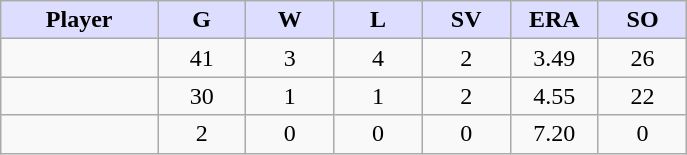<table class="wikitable sortable">
<tr>
<th style="background:#ddf; width:16%;">Player</th>
<th style="background:#ddf; width:9%;">G</th>
<th style="background:#ddf; width:9%;">W</th>
<th style="background:#ddf; width:9%;">L</th>
<th style="background:#ddf; width:9%;">SV</th>
<th style="background:#ddf; width:9%;">ERA</th>
<th style="background:#ddf; width:9%;">SO</th>
</tr>
<tr style="text-align:center;">
<td></td>
<td>41</td>
<td>3</td>
<td>4</td>
<td>2</td>
<td>3.49</td>
<td>26</td>
</tr>
<tr style="text-align:center;">
<td></td>
<td>30</td>
<td>1</td>
<td>1</td>
<td>2</td>
<td>4.55</td>
<td>22</td>
</tr>
<tr style="text-align:center;">
<td></td>
<td>2</td>
<td>0</td>
<td>0</td>
<td>0</td>
<td>7.20</td>
<td>0</td>
</tr>
</table>
